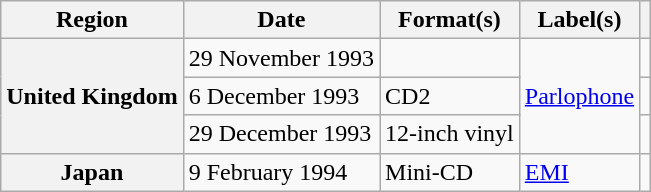<table class="wikitable plainrowheaders">
<tr>
<th scope="col">Region</th>
<th scope="col">Date</th>
<th scope="col">Format(s)</th>
<th scope="col">Label(s)</th>
<th scope="col"></th>
</tr>
<tr>
<th scope="row" rowspan="3">United Kingdom</th>
<td>29 November 1993</td>
<td></td>
<td rowspan="3"><a href='#'>Parlophone</a></td>
<td></td>
</tr>
<tr>
<td>6 December 1993</td>
<td>CD2</td>
<td></td>
</tr>
<tr>
<td>29 December 1993</td>
<td>12-inch vinyl</td>
<td></td>
</tr>
<tr>
<th scope="row">Japan</th>
<td>9 February 1994</td>
<td>Mini-CD</td>
<td><a href='#'>EMI</a></td>
<td></td>
</tr>
</table>
